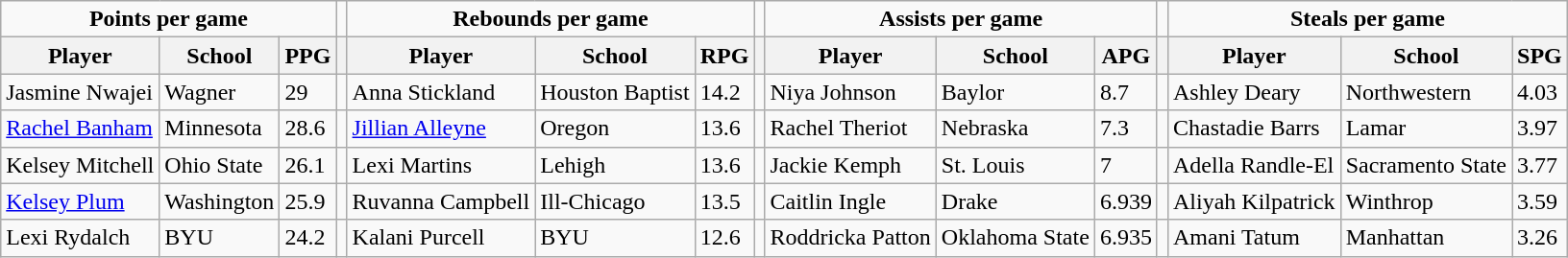<table class="wikitable" style="text-align: left;">
<tr>
<td colspan=3 style="text-align:center;"><strong>Points per game</strong></td>
<td></td>
<td colspan=3 style="text-align:center;"><strong>Rebounds per game</strong></td>
<td></td>
<td colspan=3 style="text-align:center;"><strong>Assists per game</strong></td>
<td></td>
<td colspan=3 style="text-align:center;"><strong>Steals per game</strong></td>
</tr>
<tr>
<th>Player</th>
<th>School</th>
<th>PPG</th>
<th></th>
<th>Player</th>
<th>School</th>
<th>RPG</th>
<th></th>
<th>Player</th>
<th>School</th>
<th>APG</th>
<th></th>
<th>Player</th>
<th>School</th>
<th>SPG</th>
</tr>
<tr>
<td>Jasmine Nwajei</td>
<td>Wagner</td>
<td>29</td>
<td></td>
<td>Anna Stickland</td>
<td>Houston Baptist</td>
<td>14.2</td>
<td></td>
<td>Niya Johnson</td>
<td>Baylor</td>
<td>8.7</td>
<td></td>
<td>Ashley Deary</td>
<td>Northwestern</td>
<td>4.03</td>
</tr>
<tr>
<td><a href='#'>Rachel Banham</a></td>
<td>Minnesota</td>
<td>28.6</td>
<td></td>
<td><a href='#'>Jillian Alleyne</a></td>
<td>Oregon</td>
<td>13.6</td>
<td></td>
<td>Rachel Theriot</td>
<td>Nebraska</td>
<td>7.3</td>
<td></td>
<td>Chastadie Barrs</td>
<td>Lamar</td>
<td>3.97</td>
</tr>
<tr>
<td>Kelsey Mitchell</td>
<td>Ohio State</td>
<td>26.1</td>
<td></td>
<td>Lexi Martins</td>
<td>Lehigh</td>
<td>13.6</td>
<td></td>
<td>Jackie Kemph</td>
<td>St. Louis</td>
<td>7</td>
<td></td>
<td>Adella Randle-El</td>
<td>Sacramento State</td>
<td>3.77</td>
</tr>
<tr>
<td><a href='#'>Kelsey Plum</a></td>
<td>Washington</td>
<td>25.9</td>
<td></td>
<td>Ruvanna Campbell</td>
<td>Ill-Chicago</td>
<td>13.5</td>
<td></td>
<td>Caitlin Ingle</td>
<td>Drake</td>
<td>6.939</td>
<td></td>
<td>Aliyah Kilpatrick</td>
<td>Winthrop</td>
<td>3.59</td>
</tr>
<tr>
<td>Lexi Rydalch</td>
<td>BYU</td>
<td>24.2</td>
<td></td>
<td>Kalani Purcell</td>
<td>BYU</td>
<td>12.6</td>
<td></td>
<td>Roddricka Patton</td>
<td>Oklahoma State</td>
<td>6.935</td>
<td></td>
<td>Amani Tatum</td>
<td>Manhattan</td>
<td>3.26</td>
</tr>
</table>
